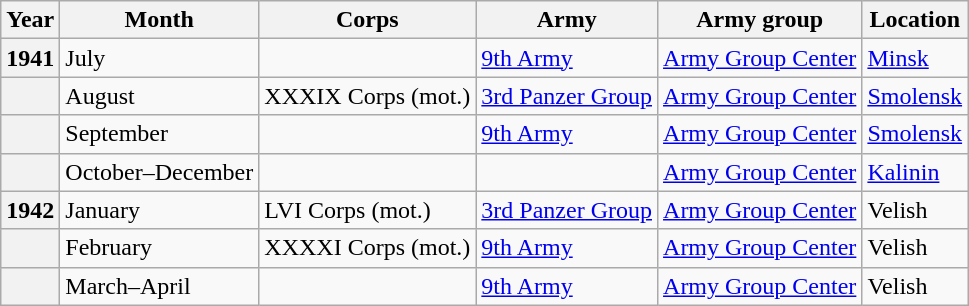<table class="wikitable">
<tr>
<th>Year</th>
<th>Month</th>
<th>Corps</th>
<th>Army</th>
<th>Army group</th>
<th>Location</th>
</tr>
<tr>
<th>1941</th>
<td>July</td>
<td></td>
<td><a href='#'>9th Army</a></td>
<td><a href='#'>Army Group Center</a></td>
<td><a href='#'>Minsk</a></td>
</tr>
<tr>
<th></th>
<td>August</td>
<td>XXXIX Corps (mot.)</td>
<td><a href='#'>3rd Panzer Group</a></td>
<td><a href='#'>Army Group Center</a></td>
<td><a href='#'>Smolensk</a></td>
</tr>
<tr>
<th></th>
<td>September</td>
<td></td>
<td><a href='#'>9th Army</a></td>
<td><a href='#'>Army Group Center</a></td>
<td><a href='#'>Smolensk</a></td>
</tr>
<tr>
<th></th>
<td>October–December</td>
<td></td>
<td></td>
<td><a href='#'>Army Group Center</a></td>
<td><a href='#'>Kalinin</a></td>
</tr>
<tr>
<th>1942</th>
<td>January</td>
<td>LVI Corps (mot.)</td>
<td><a href='#'>3rd Panzer Group</a></td>
<td><a href='#'>Army Group Center</a></td>
<td>Velish</td>
</tr>
<tr>
<th></th>
<td>February</td>
<td>XXXXI Corps (mot.)</td>
<td><a href='#'>9th Army</a></td>
<td><a href='#'>Army Group Center</a></td>
<td>Velish</td>
</tr>
<tr>
<th></th>
<td>March–April</td>
<td></td>
<td><a href='#'>9th Army</a></td>
<td><a href='#'>Army Group Center</a></td>
<td>Velish</td>
</tr>
</table>
